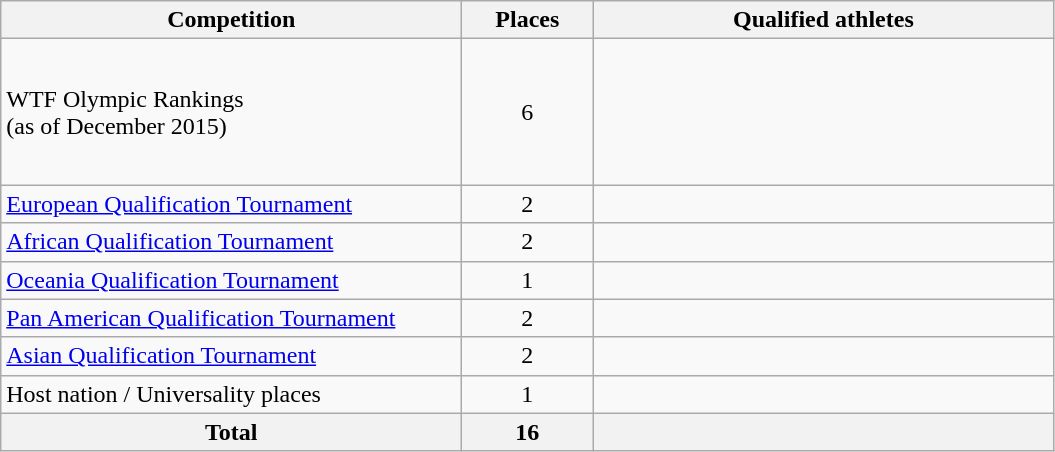<table class="wikitable">
<tr>
<th width=300>Competition</th>
<th width=80>Places</th>
<th width=300>Qualified athletes</th>
</tr>
<tr>
<td>WTF Olympic Rankings<br>(as of December 2015)</td>
<td align="center">6</td>
<td><br><br><br><br><br></td>
</tr>
<tr>
<td><a href='#'>European Qualification Tournament</a></td>
<td align="center">2</td>
<td><br></td>
</tr>
<tr>
<td><a href='#'>African Qualification Tournament</a></td>
<td align="center">2</td>
<td><br></td>
</tr>
<tr>
<td><a href='#'>Oceania Qualification Tournament</a></td>
<td align="center">1</td>
<td></td>
</tr>
<tr>
<td><a href='#'>Pan American Qualification Tournament</a></td>
<td align="center">2</td>
<td><br></td>
</tr>
<tr>
<td><a href='#'>Asian Qualification Tournament</a></td>
<td align="center">2</td>
<td><br></td>
</tr>
<tr>
<td>Host nation / Universality places</td>
<td align="center">1</td>
<td></td>
</tr>
<tr>
<th>Total</th>
<th>16</th>
<th></th>
</tr>
</table>
